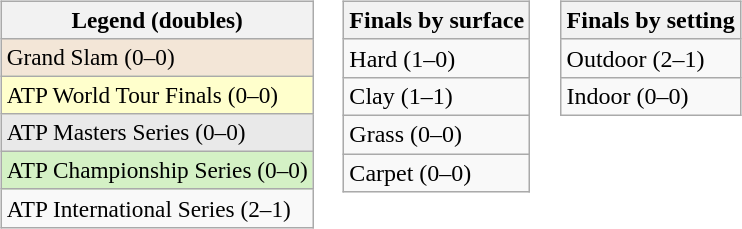<table>
<tr valign="top">
<td><br><table class=wikitable style=font-size:97%>
<tr>
<th>Legend (doubles)</th>
</tr>
<tr style="background:#f3e6d7;">
<td>Grand Slam (0–0)</td>
</tr>
<tr style="background:#ffffcc;">
<td>ATP World Tour Finals (0–0)</td>
</tr>
<tr style="background:#e9e9e9;">
<td>ATP Masters Series (0–0)</td>
</tr>
<tr style="background:#d4f1c5;">
<td>ATP Championship Series (0–0)</td>
</tr>
<tr>
<td>ATP International Series (2–1)</td>
</tr>
</table>
</td>
<td><br><table class="wikitable">
<tr>
<th>Finals by surface</th>
</tr>
<tr>
<td>Hard (1–0)</td>
</tr>
<tr>
<td>Clay (1–1)</td>
</tr>
<tr>
<td>Grass (0–0)</td>
</tr>
<tr>
<td>Carpet (0–0)</td>
</tr>
</table>
</td>
<td><br><table class="wikitable">
<tr>
<th>Finals by setting</th>
</tr>
<tr>
<td>Outdoor (2–1)</td>
</tr>
<tr>
<td>Indoor (0–0)</td>
</tr>
</table>
</td>
</tr>
</table>
